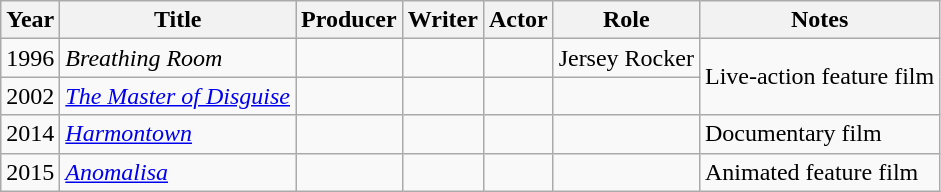<table class="wikitable sortable">
<tr>
<th>Year</th>
<th>Title</th>
<th>Producer</th>
<th>Writer</th>
<th>Actor</th>
<th>Role</th>
<th>Notes</th>
</tr>
<tr>
<td>1996</td>
<td><em>Breathing Room</em></td>
<td></td>
<td></td>
<td></td>
<td>Jersey Rocker</td>
<td rowspan=2>Live-action feature film</td>
</tr>
<tr>
<td>2002</td>
<td><em><a href='#'>The Master of Disguise</a></em></td>
<td></td>
<td></td>
<td></td>
<td></td>
</tr>
<tr>
<td>2014</td>
<td><em><a href='#'>Harmontown</a></em></td>
<td></td>
<td></td>
<td></td>
<td></td>
<td>Documentary film</td>
</tr>
<tr>
<td>2015</td>
<td><em><a href='#'>Anomalisa</a></em></td>
<td></td>
<td></td>
<td></td>
<td></td>
<td>Animated feature film</td>
</tr>
</table>
